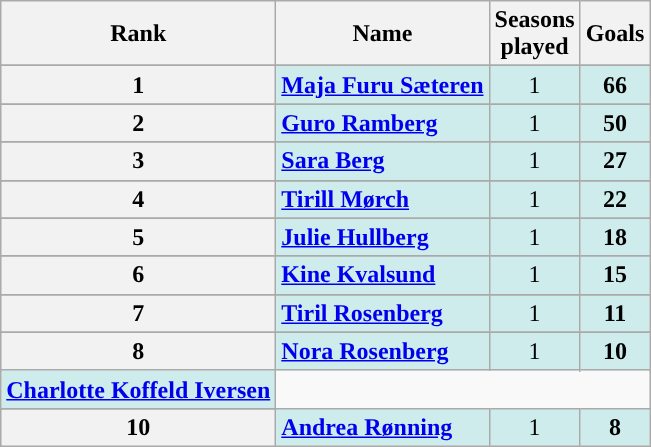<table class="wikitable" style="text-align: center;">
<tr>
<th>Rank</th>
<th class="unsortable">Name</th>
<th>Seasons<br>played</th>
<th>Goals</th>
</tr>
<tr>
</tr>
<tr style="background-color: #CFECEC;">
<th>1</th>
<td style="text-align: left;"> <strong><a href='#'>Maja Furu Sæteren</a></strong></td>
<td>1</td>
<td><strong>66</strong></td>
</tr>
<tr>
</tr>
<tr style="background-color: #CFECEC;">
<th>2</th>
<td style="text-align: left;"> <strong><a href='#'>Guro Ramberg</a></strong></td>
<td>1</td>
<td><strong>50</strong></td>
</tr>
<tr>
</tr>
<tr style="background-color: #CFECEC;">
<th>3</th>
<td style="text-align: left;"> <strong><a href='#'>Sara Berg</a></strong></td>
<td>1</td>
<td><strong>27</strong></td>
</tr>
<tr>
</tr>
<tr style="background-color: #CFECEC;">
<th>4</th>
<td style="text-align: left;"> <strong><a href='#'>Tirill Mørch</a></strong></td>
<td>1</td>
<td><strong>22</strong></td>
</tr>
<tr>
</tr>
<tr style="background-color: #CFECEC;">
<th>5</th>
<td style="text-align: left;"> <strong><a href='#'>Julie Hullberg</a></strong></td>
<td>1</td>
<td><strong>18</strong></td>
</tr>
<tr>
</tr>
<tr style="background-color: #CFECEC;">
<th>6</th>
<td style="text-align: left;"> <strong><a href='#'>Kine Kvalsund</a></strong></td>
<td>1</td>
<td><strong>15</strong></td>
</tr>
<tr>
</tr>
<tr style="background-color: #CFECEC;">
<th>7</th>
<td style="text-align: left;"> <strong><a href='#'>Tiril Rosenberg</a></strong></td>
<td>1</td>
<td><strong>11</strong></td>
</tr>
<tr>
</tr>
<tr style="background-color: #CFECEC;">
<th rowspan=2>8</th>
<td style="text-align: left;"> <strong><a href='#'>Nora Rosenberg</a></strong></td>
<td rowspan=2>1</td>
<td rowspan=2><strong>10</strong></td>
</tr>
<tr>
</tr>
<tr style="background-color: #CFECEC;">
<td style="text-align: left;"> <strong><a href='#'>Charlotte Koffeld Iversen</a></strong></td>
</tr>
<tr>
</tr>
<tr style="background-color: #CFECEC;">
<th>10</th>
<td style="text-align: left;"> <strong><a href='#'>Andrea Rønning</a></strong></td>
<td>1</td>
<td><strong>8</strong></td>
</tr>
</table>
